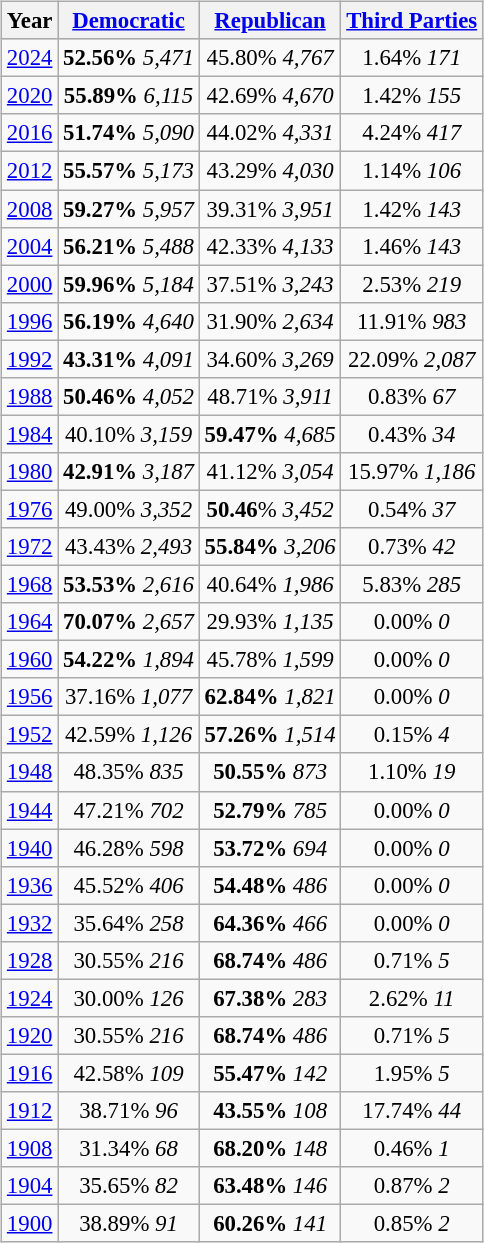<table class="wikitable"  style="float:right; margin:1em; font-size:95%;">
<tr style="background:lightgrey;">
<th>Year</th>
<th><a href='#'>Democratic</a></th>
<th><a href='#'>Republican</a></th>
<th><a href='#'>Third Parties</a></th>
</tr>
<tr>
<td align="center" ><a href='#'>2024</a></td>
<td align="center" ><strong>52.56%</strong> <em>5,471</em></td>
<td align="center" >45.80% <em>4,767</em></td>
<td align="center" >1.64% <em>171</em></td>
</tr>
<tr>
<td align="center" ><a href='#'>2020</a></td>
<td align="center" ><strong>55.89%</strong> <em>6,115</em></td>
<td align="center" >42.69% <em>4,670</em></td>
<td align="center" >1.42% <em>155</em></td>
</tr>
<tr>
<td align="center" ><a href='#'>2016</a></td>
<td align="center" ><strong>51.74%</strong> <em>5,090</em></td>
<td align="center" >44.02% <em>4,331</em></td>
<td align="center" >4.24% <em>417</em></td>
</tr>
<tr>
<td align="center" ><a href='#'>2012</a></td>
<td align="center" ><strong>55.57%</strong> <em>5,173</em></td>
<td align="center" >43.29% <em>4,030</em></td>
<td align="center" >1.14% <em>106</em></td>
</tr>
<tr>
<td align="center" ><a href='#'>2008</a></td>
<td align="center" ><strong>59.27%</strong> <em>5,957</em></td>
<td align="center" >39.31% <em>3,951</em></td>
<td align="center" >1.42% <em>143</em></td>
</tr>
<tr>
<td align="center" ><a href='#'>2004</a></td>
<td align="center" ><strong>56.21%</strong> <em>5,488</em></td>
<td align="center" >42.33% <em>4,133</em></td>
<td align="center" >1.46% <em>143</em></td>
</tr>
<tr>
<td align="center" ><a href='#'>2000</a></td>
<td align="center" ><strong>59.96%</strong> <em>5,184</em></td>
<td align="center" >37.51% <em>3,243</em></td>
<td align="center" >2.53% <em>219</em></td>
</tr>
<tr>
<td align="center" ><a href='#'>1996</a></td>
<td align="center" ><strong>56.19%</strong> <em>4,640</em></td>
<td align="center" >31.90% <em>2,634</em></td>
<td align="center" >11.91% <em>983</em></td>
</tr>
<tr>
<td align="center" ><a href='#'>1992</a></td>
<td align="center" ><strong>43.31%</strong> <em>4,091</em></td>
<td align="center" >34.60% <em>3,269</em></td>
<td align="center" >22.09% <em>2,087</em></td>
</tr>
<tr>
<td align="center" ><a href='#'>1988</a></td>
<td align="center" ><strong>50.46%</strong> <em>4,052</em></td>
<td align="center" >48.71% <em>3,911</em></td>
<td align="center" >0.83% <em>67</em></td>
</tr>
<tr>
<td align="center" ><a href='#'>1984</a></td>
<td align="center" >40.10% <em>3,159</em></td>
<td align="center" ><strong>59.47%</strong> <em>4,685</em></td>
<td align="center" >0.43% <em>34</em></td>
</tr>
<tr>
<td align="center" ><a href='#'>1980</a></td>
<td align="center" ><strong>42.91%</strong> <em>3,187</em></td>
<td align="center" >41.12% <em>3,054</em></td>
<td align="center" >15.97% <em>1,186</em></td>
</tr>
<tr>
<td align="center" ><a href='#'>1976</a></td>
<td align="center" >49.00% <em>3,352</em></td>
<td align="center" ><strong>50.46</strong>% <em>3,452</em></td>
<td align="center" >0.54% <em>37</em></td>
</tr>
<tr>
<td align="center" ><a href='#'>1972</a></td>
<td align="center" >43.43% <em>2,493</em></td>
<td align="center" ><strong>55.84%</strong> <em>3,206</em></td>
<td align="center" >0.73% <em>42</em></td>
</tr>
<tr>
<td align="center" ><a href='#'>1968</a></td>
<td align="center" ><strong>53.53%</strong> <em>2,616</em></td>
<td align="center" >40.64% <em>1,986</em></td>
<td align="center" >5.83% <em>285</em></td>
</tr>
<tr>
<td align="center" ><a href='#'>1964</a></td>
<td align="center" ><strong>70.07%</strong> <em>2,657</em></td>
<td align="center" >29.93% <em>1,135</em></td>
<td align="center" >0.00% <em>0</em></td>
</tr>
<tr>
<td align="center" ><a href='#'>1960</a></td>
<td align="center" ><strong>54.22%</strong> <em>1,894</em></td>
<td align="center" >45.78% <em>1,599</em></td>
<td align="center" >0.00% <em>0</em></td>
</tr>
<tr>
<td align="center" ><a href='#'>1956</a></td>
<td align="center" >37.16% <em>1,077</em></td>
<td align="center" ><strong>62.84%</strong> <em>1,821</em></td>
<td align="center" >0.00% <em>0</em></td>
</tr>
<tr>
<td align="center" ><a href='#'>1952</a></td>
<td align="center" >42.59% <em>1,126</em></td>
<td align="center" ><strong>57.26%</strong> <em>1,514</em></td>
<td align="center" >0.15% <em>4</em></td>
</tr>
<tr>
<td align="center" ><a href='#'>1948</a></td>
<td align="center" >48.35% <em>835</em></td>
<td align="center" ><strong>50.55%</strong> <em>873</em></td>
<td align="center" >1.10% <em>19</em></td>
</tr>
<tr>
<td align="center" ><a href='#'>1944</a></td>
<td align="center" >47.21% <em>702</em></td>
<td align="center" ><strong>52.79%</strong> <em>785</em></td>
<td align="center" >0.00% <em>0</em></td>
</tr>
<tr>
<td align="center" ><a href='#'>1940</a></td>
<td align="center" >46.28% <em>598</em></td>
<td align="center" ><strong>53.72%</strong> <em>694</em></td>
<td align="center" >0.00% <em>0</em></td>
</tr>
<tr>
<td align="center" ><a href='#'>1936</a></td>
<td align="center" >45.52% <em>406</em></td>
<td align="center" ><strong>54.48%</strong> <em>486</em></td>
<td align="center" >0.00% <em>0</em></td>
</tr>
<tr>
<td align="center" ><a href='#'>1932</a></td>
<td align="center" >35.64% <em>258</em></td>
<td align="center" ><strong>64.36%</strong> <em>466</em></td>
<td align="center" >0.00% <em>0</em></td>
</tr>
<tr>
<td align="center" ><a href='#'>1928</a></td>
<td align="center" >30.55% <em>216</em></td>
<td align="center" ><strong>68.74%</strong> <em>486</em></td>
<td align="center" >0.71% <em>5</em></td>
</tr>
<tr>
<td align="center" ><a href='#'>1924</a></td>
<td align="center" >30.00% <em>126</em></td>
<td align="center" ><strong>67.38%</strong> <em>283</em></td>
<td align="center" >2.62% <em>11</em></td>
</tr>
<tr>
<td align="center" ><a href='#'>1920</a></td>
<td align="center" >30.55% <em>216</em></td>
<td align="center" ><strong>68.74%</strong> <em>486</em></td>
<td align="center" >0.71% <em>5</em></td>
</tr>
<tr>
<td align="center" ><a href='#'>1916</a></td>
<td align="center" >42.58% <em>109</em></td>
<td align="center" ><strong>55.47%</strong> <em>142</em></td>
<td align="center" >1.95% <em>5</em></td>
</tr>
<tr>
<td align="center" ><a href='#'>1912</a></td>
<td align="center" >38.71% <em>96</em></td>
<td align="center" ><strong>43.55%</strong> <em>108</em></td>
<td align="center" >17.74% <em>44</em></td>
</tr>
<tr>
<td align="center" ><a href='#'>1908</a></td>
<td align="center" >31.34% <em>68</em></td>
<td align="center" ><strong>68.20%</strong> <em>148</em></td>
<td align="center" >0.46% <em>1</em></td>
</tr>
<tr>
<td align="center" ><a href='#'>1904</a></td>
<td align="center" >35.65% <em>82</em></td>
<td align="center" ><strong>63.48%</strong> <em>146</em></td>
<td align="center" >0.87% <em>2</em></td>
</tr>
<tr>
<td align="center" ><a href='#'>1900</a></td>
<td align="center" >38.89% <em>91</em></td>
<td align="center" ><strong>60.26%</strong> <em>141</em></td>
<td align="center" >0.85% <em>2</em></td>
</tr>
</table>
